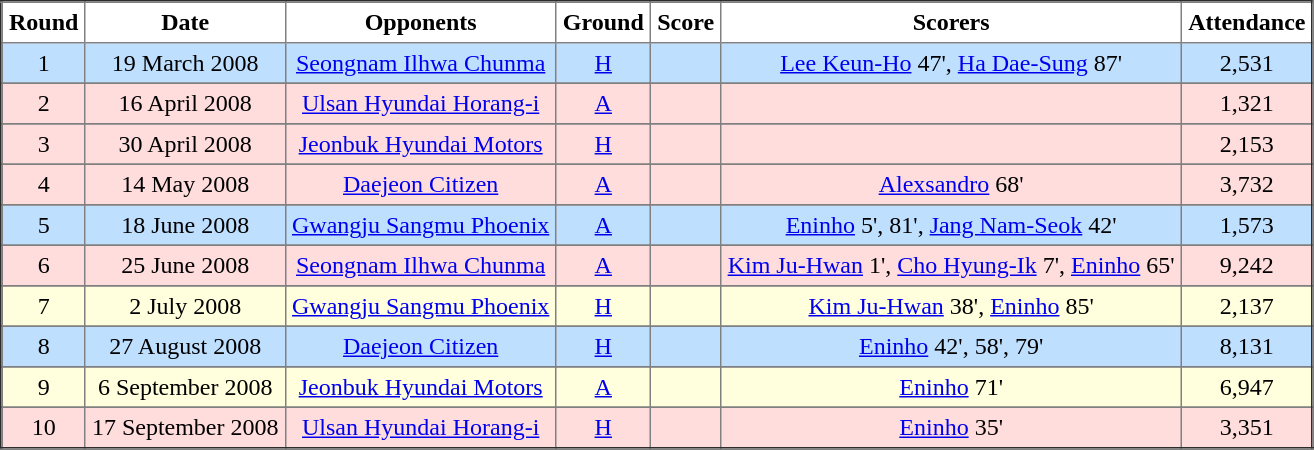<table border="2" cellpadding="4" style="border-collapse:collapse; text-align:center;">
<tr>
<th>Round</th>
<th>Date</th>
<th>Opponents</th>
<th>Ground</th>
<th>Score</th>
<th>Scorers</th>
<th>Attendance</th>
</tr>
<tr bgcolor="#bfdfff">
<td>1</td>
<td>19 March 2008</td>
<td><a href='#'>Seongnam Ilhwa Chunma</a></td>
<td><a href='#'>H</a></td>
<td></td>
<td><a href='#'>Lee Keun-Ho</a> 47', <a href='#'>Ha Dae-Sung</a> 87'</td>
<td>2,531</td>
</tr>
<tr>
</tr>
<tr bgcolor="#ffdddd">
<td>2</td>
<td>16 April 2008</td>
<td><a href='#'>Ulsan Hyundai Horang-i</a></td>
<td><a href='#'>A</a></td>
<td></td>
<td></td>
<td>1,321</td>
</tr>
<tr>
</tr>
<tr bgcolor="#ffdddd">
<td>3</td>
<td>30 April 2008</td>
<td><a href='#'>Jeonbuk Hyundai Motors</a></td>
<td><a href='#'>H</a></td>
<td></td>
<td></td>
<td>2,153</td>
</tr>
<tr>
</tr>
<tr bgcolor="#ffdddd">
<td>4</td>
<td>14 May 2008</td>
<td><a href='#'>Daejeon Citizen</a></td>
<td><a href='#'>A</a></td>
<td></td>
<td><a href='#'>Alexsandro</a> 68'</td>
<td>3,732</td>
</tr>
<tr>
</tr>
<tr bgcolor="#bfdfff">
<td>5</td>
<td>18 June 2008</td>
<td><a href='#'>Gwangju Sangmu Phoenix</a></td>
<td><a href='#'>A</a></td>
<td></td>
<td><a href='#'>Eninho</a> 5', 81', <a href='#'>Jang Nam-Seok</a> 42'</td>
<td>1,573</td>
</tr>
<tr>
</tr>
<tr bgcolor="#ffdddd">
<td>6</td>
<td>25 June 2008</td>
<td><a href='#'>Seongnam Ilhwa Chunma</a></td>
<td><a href='#'>A</a></td>
<td></td>
<td><a href='#'>Kim Ju-Hwan</a> 1', <a href='#'>Cho Hyung-Ik</a> 7', <a href='#'>Eninho</a> 65'</td>
<td>9,242</td>
</tr>
<tr>
</tr>
<tr bgcolor="#ffffdd">
<td>7</td>
<td>2 July 2008</td>
<td><a href='#'>Gwangju Sangmu Phoenix</a></td>
<td><a href='#'>H</a></td>
<td></td>
<td><a href='#'>Kim Ju-Hwan</a> 38', <a href='#'>Eninho</a> 85'</td>
<td>2,137</td>
</tr>
<tr>
</tr>
<tr bgcolor="#bfdfff">
<td>8</td>
<td>27 August 2008</td>
<td><a href='#'>Daejeon Citizen</a></td>
<td><a href='#'>H</a></td>
<td></td>
<td><a href='#'>Eninho</a> 42', 58', 79'</td>
<td>8,131</td>
</tr>
<tr>
</tr>
<tr bgcolor="#ffffdd">
<td>9</td>
<td>6 September 2008</td>
<td><a href='#'>Jeonbuk Hyundai Motors</a></td>
<td><a href='#'>A</a></td>
<td></td>
<td><a href='#'>Eninho</a> 71'</td>
<td>6,947</td>
</tr>
<tr>
</tr>
<tr bgcolor="#ffdddd">
<td>10</td>
<td>17 September 2008</td>
<td><a href='#'>Ulsan Hyundai Horang-i</a></td>
<td><a href='#'>H</a></td>
<td></td>
<td><a href='#'>Eninho</a> 35'</td>
<td>3,351</td>
</tr>
</table>
